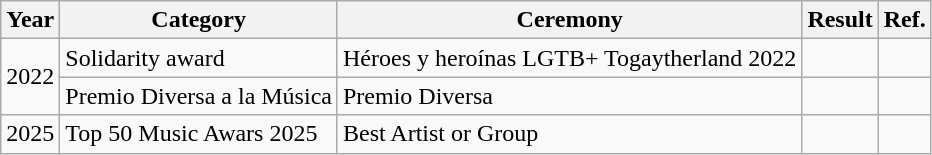<table class="wikitable">
<tr>
<th>Year</th>
<th>Category</th>
<th>Ceremony</th>
<th>Result</th>
<th>Ref.</th>
</tr>
<tr>
<td rowspan="2">2022</td>
<td>Solidarity award</td>
<td rowspan="1">Héroes y heroínas LGTB+ Togaytherland 2022</td>
<td></td>
<td></td>
</tr>
<tr>
<td>Premio Diversa a la Música</td>
<td>Premio Diversa</td>
<td></td>
<td></td>
</tr>
<tr>
<td rowspan= "1">2025</td>
<td>Top 50 Music Awars 2025</td>
<td>Best Artist or Group</td>
<td></td>
<td></td>
</tr>
</table>
